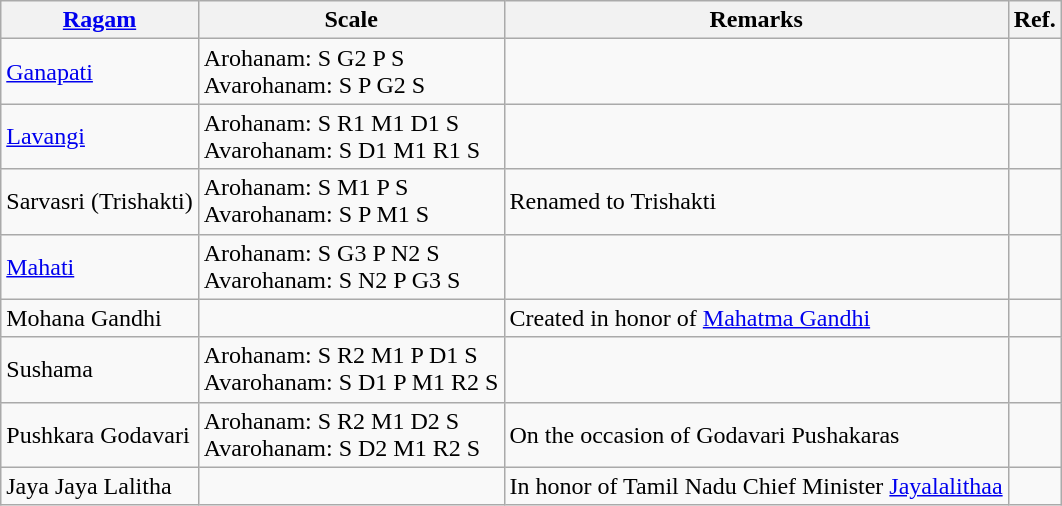<table class="wikitable">
<tr>
<th><a href='#'>Ragam</a></th>
<th>Scale</th>
<th>Remarks</th>
<th>Ref.</th>
</tr>
<tr>
<td><a href='#'>Ganapati</a></td>
<td>Arohanam: S G2 P S<br>Avarohanam: S P G2 S</td>
<td></td>
<td></td>
</tr>
<tr>
<td><a href='#'>Lavangi</a></td>
<td>Arohanam: S R1 M1 D1 S<br>Avarohanam: S D1 M1 R1 S</td>
<td></td>
<td></td>
</tr>
<tr>
<td>Sarvasri (Trishakti)</td>
<td>Arohanam: S M1 P S<br>Avarohanam: S P M1 S</td>
<td>Renamed to Trishakti</td>
<td></td>
</tr>
<tr>
<td><a href='#'>Mahati</a></td>
<td>Arohanam: S G3 P N2 S<br>Avarohanam: S N2 P G3 S</td>
<td></td>
<td></td>
</tr>
<tr>
<td>Mohana Gandhi</td>
<td></td>
<td>Created in honor of <a href='#'>Mahatma Gandhi</a></td>
<td></td>
</tr>
<tr>
<td>Sushama</td>
<td>Arohanam: S R2 M1 P D1 S<br>Avarohanam: S D1 P M1 R2 S</td>
<td></td>
<td></td>
</tr>
<tr>
<td>Pushkara Godavari</td>
<td>Arohanam: S R2 M1 D2 S<br>Avarohanam: S D2 M1 R2 S</td>
<td>On the occasion of Godavari Pushakaras</td>
<td></td>
</tr>
<tr>
<td>Jaya Jaya Lalitha</td>
<td></td>
<td>In honor of Tamil Nadu Chief Minister <a href='#'>Jayalalithaa</a></td>
<td></td>
</tr>
</table>
